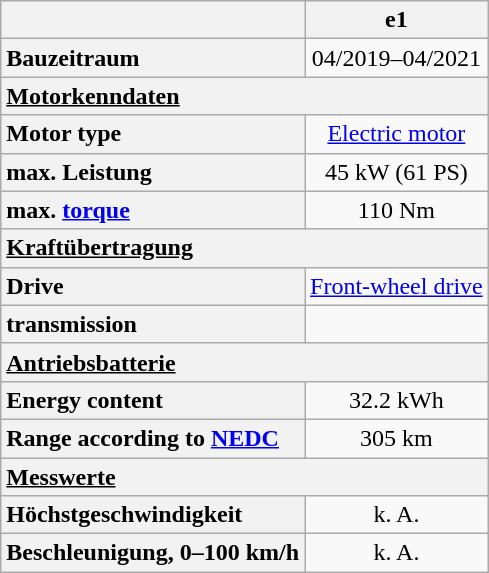<table class="wikitable" style="text-align: center;">
<tr>
<th></th>
<th>e1</th>
</tr>
<tr>
<th style="text-align:left;">Bauzeitraum</th>
<td>04/2019–04/2021</td>
</tr>
<tr>
<th style="text-align:left;" colspan="2"><u>Motorkenndaten</u></th>
</tr>
<tr>
<th style="text-align:left;">Motor type</th>
<td><a href='#'>Electric motor</a></td>
</tr>
<tr>
<th style="text-align:left;">max. Leistung</th>
<td>45 kW (61 PS)</td>
</tr>
<tr>
<th style="text-align:left;">max. <a href='#'>torque</a></th>
<td>110 Nm</td>
</tr>
<tr>
<th style="text-align:left;" colspan="2"><u>Kraftübertragung</u></th>
</tr>
<tr>
<th style="text-align:left;">Drive</th>
<td><a href='#'>Front-wheel drive</a></td>
</tr>
<tr>
<th style="text-align:left;">transmission</th>
<td></td>
</tr>
<tr>
<th style="text-align:left;" colspan="2"><u>Antriebsbatterie</u></th>
</tr>
<tr>
<th style="text-align:left;">Energy content</th>
<td>32.2 kWh</td>
</tr>
<tr>
<th style="text-align:left;">Range according to <a href='#'>NEDC</a></th>
<td>305 km</td>
</tr>
<tr>
<th style="text-align:left;" colspan="2"><u>Messwerte</u></th>
</tr>
<tr>
<th style="text-align:left;">Höchstgeschwindigkeit</th>
<td>k. A.</td>
</tr>
<tr>
<th style="text-align:left;">Beschleunigung, 0–100 km/h</th>
<td>k. A.</td>
</tr>
</table>
